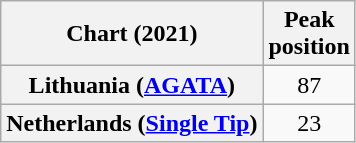<table class="wikitable sortable plainrowheaders" style="text-align:center">
<tr>
<th scope="col">Chart (2021)</th>
<th scope="col">Peak<br>position</th>
</tr>
<tr>
<th scope="row">Lithuania (<a href='#'>AGATA</a>)</th>
<td>87</td>
</tr>
<tr>
<th scope="row">Netherlands (<a href='#'>Single Tip</a>)</th>
<td>23</td>
</tr>
</table>
